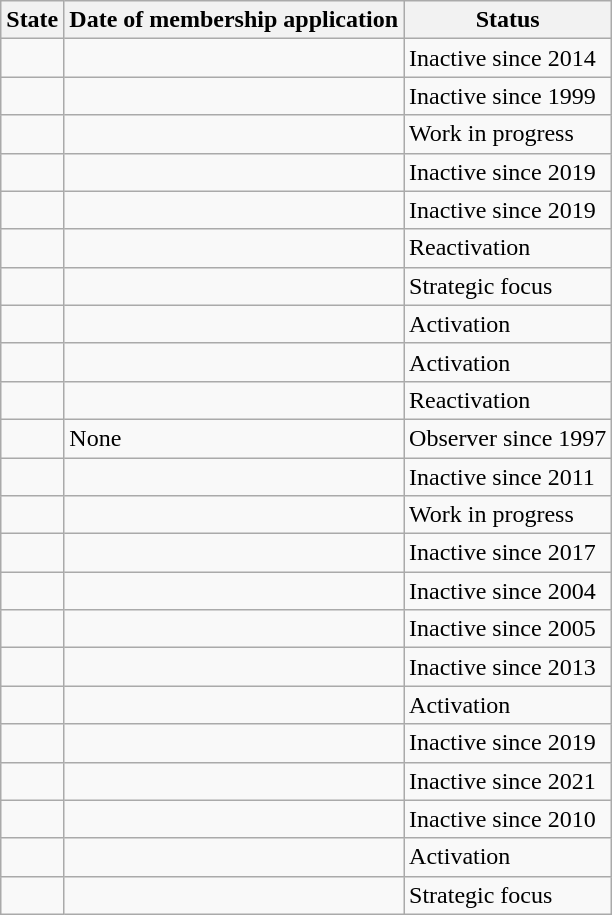<table class="wikitable sortable">
<tr>
<th>State</th>
<th>Date of membership application</th>
<th>Status</th>
</tr>
<tr>
<td></td>
<td></td>
<td>Inactive since 2014</td>
</tr>
<tr>
<td></td>
<td></td>
<td>Inactive since 1999</td>
</tr>
<tr>
<td></td>
<td></td>
<td>Work in progress</td>
</tr>
<tr>
<td></td>
<td></td>
<td>Inactive since 2019</td>
</tr>
<tr>
<td></td>
<td></td>
<td>Inactive since 2019</td>
</tr>
<tr>
<td></td>
<td></td>
<td>Reactivation</td>
</tr>
<tr>
<td></td>
<td></td>
<td>Strategic focus</td>
</tr>
<tr>
<td></td>
<td></td>
<td>Activation</td>
</tr>
<tr>
<td></td>
<td></td>
<td>Activation</td>
</tr>
<tr>
<td></td>
<td></td>
<td>Reactivation</td>
</tr>
<tr>
<td><em></em></td>
<td>None</td>
<td>Observer since 1997</td>
</tr>
<tr>
<td></td>
<td></td>
<td>Inactive since 2011</td>
</tr>
<tr>
<td></td>
<td></td>
<td>Work in progress</td>
</tr>
<tr>
<td></td>
<td></td>
<td>Inactive since 2017</td>
</tr>
<tr>
<td></td>
<td></td>
<td>Inactive since 2004</td>
</tr>
<tr>
<td></td>
<td></td>
<td>Inactive since 2005</td>
</tr>
<tr>
<td></td>
<td></td>
<td>Inactive since 2013</td>
</tr>
<tr>
<td></td>
<td></td>
<td>Activation</td>
</tr>
<tr>
<td></td>
<td></td>
<td>Inactive since 2019</td>
</tr>
<tr>
<td></td>
<td></td>
<td>Inactive since 2021</td>
</tr>
<tr>
<td></td>
<td></td>
<td>Inactive since 2010</td>
</tr>
<tr>
<td></td>
<td></td>
<td>Activation</td>
</tr>
<tr>
<td></td>
<td></td>
<td>Strategic focus</td>
</tr>
</table>
